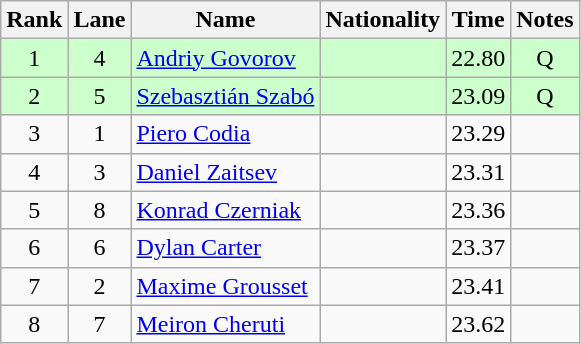<table class="wikitable sortable" style="text-align:center">
<tr>
<th>Rank</th>
<th>Lane</th>
<th>Name</th>
<th>Nationality</th>
<th>Time</th>
<th>Notes</th>
</tr>
<tr bgcolor=ccffcc>
<td>1</td>
<td>4</td>
<td align=left><a href='#'>Andriy Govorov</a></td>
<td align=left></td>
<td>22.80</td>
<td>Q</td>
</tr>
<tr bgcolor=ccffcc>
<td>2</td>
<td>5</td>
<td align=left><a href='#'>Szebasztián Szabó</a></td>
<td align=left></td>
<td>23.09</td>
<td>Q</td>
</tr>
<tr>
<td>3</td>
<td>1</td>
<td align=left><a href='#'>Piero Codia</a></td>
<td align=left></td>
<td>23.29</td>
<td></td>
</tr>
<tr>
<td>4</td>
<td>3</td>
<td align=left><a href='#'>Daniel Zaitsev</a></td>
<td align=left></td>
<td>23.31</td>
<td></td>
</tr>
<tr>
<td>5</td>
<td>8</td>
<td align=left><a href='#'>Konrad Czerniak</a></td>
<td align=left></td>
<td>23.36</td>
<td></td>
</tr>
<tr>
<td>6</td>
<td>6</td>
<td align=left><a href='#'>Dylan Carter</a></td>
<td align=left></td>
<td>23.37</td>
<td></td>
</tr>
<tr>
<td>7</td>
<td>2</td>
<td align=left><a href='#'>Maxime Grousset</a></td>
<td align=left></td>
<td>23.41</td>
<td></td>
</tr>
<tr>
<td>8</td>
<td>7</td>
<td align=left><a href='#'>Meiron Cheruti</a></td>
<td align=left></td>
<td>23.62</td>
<td></td>
</tr>
</table>
